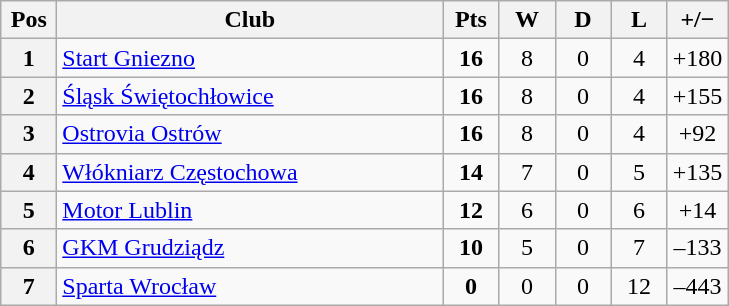<table class="wikitable">
<tr>
<th width=30>Pos</th>
<th width=250>Club</th>
<th width=30>Pts</th>
<th width=30>W</th>
<th width=30>D</th>
<th width=30>L</th>
<th width=30>+/−</th>
</tr>
<tr align=center>
<th>1</th>
<td align=left><a href='#'>Start Gniezno</a></td>
<td><strong>16</strong></td>
<td>8</td>
<td>0</td>
<td>4</td>
<td>+180</td>
</tr>
<tr align=center>
<th>2</th>
<td align=left><a href='#'>Śląsk Świętochłowice</a></td>
<td><strong>16</strong></td>
<td>8</td>
<td>0</td>
<td>4</td>
<td>+155</td>
</tr>
<tr align=center>
<th>3</th>
<td align=left><a href='#'>Ostrovia Ostrów</a></td>
<td><strong>16</strong></td>
<td>8</td>
<td>0</td>
<td>4</td>
<td>+92</td>
</tr>
<tr align=center>
<th>4</th>
<td align=left><a href='#'>Włókniarz Częstochowa</a></td>
<td><strong>14</strong></td>
<td>7</td>
<td>0</td>
<td>5</td>
<td>+135</td>
</tr>
<tr align=center>
<th>5</th>
<td align=left><a href='#'>Motor Lublin</a></td>
<td><strong>12</strong></td>
<td>6</td>
<td>0</td>
<td>6</td>
<td>+14</td>
</tr>
<tr align=center>
<th>6</th>
<td align=left><a href='#'>GKM Grudziądz</a></td>
<td><strong>10</strong></td>
<td>5</td>
<td>0</td>
<td>7</td>
<td>–133</td>
</tr>
<tr align=center>
<th>7</th>
<td align=left><a href='#'>Sparta Wrocław</a></td>
<td><strong>0</strong></td>
<td>0</td>
<td>0</td>
<td>12</td>
<td>–443</td>
</tr>
</table>
